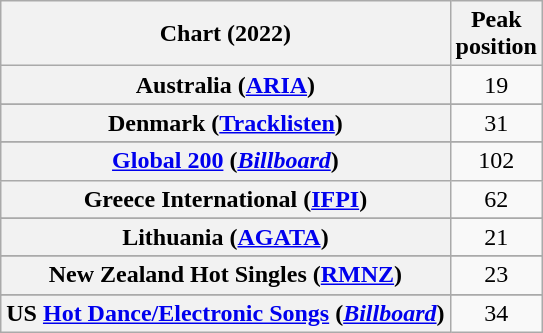<table class="wikitable sortable plainrowheaders" style="text-align:center">
<tr>
<th scope="col">Chart (2022)</th>
<th scope="col">Peak<br>position</th>
</tr>
<tr>
<th scope="row">Australia (<a href='#'>ARIA</a>)</th>
<td>19</td>
</tr>
<tr>
</tr>
<tr>
<th scope="row">Denmark (<a href='#'>Tracklisten</a>)</th>
<td>31</td>
</tr>
<tr>
</tr>
<tr>
<th scope="row"><a href='#'>Global 200</a> (<em><a href='#'>Billboard</a></em>)</th>
<td>102</td>
</tr>
<tr>
<th scope="row">Greece International (<a href='#'>IFPI</a>)</th>
<td>62</td>
</tr>
<tr>
</tr>
<tr>
<th scope="row">Lithuania (<a href='#'>AGATA</a>)</th>
<td>21</td>
</tr>
<tr>
</tr>
<tr>
</tr>
<tr>
<th scope="row">New Zealand Hot Singles (<a href='#'>RMNZ</a>)</th>
<td>23</td>
</tr>
<tr>
</tr>
<tr>
</tr>
<tr>
<th scope="row">US <a href='#'>Hot Dance/Electronic Songs</a> (<em><a href='#'>Billboard</a></em>)</th>
<td>34</td>
</tr>
</table>
